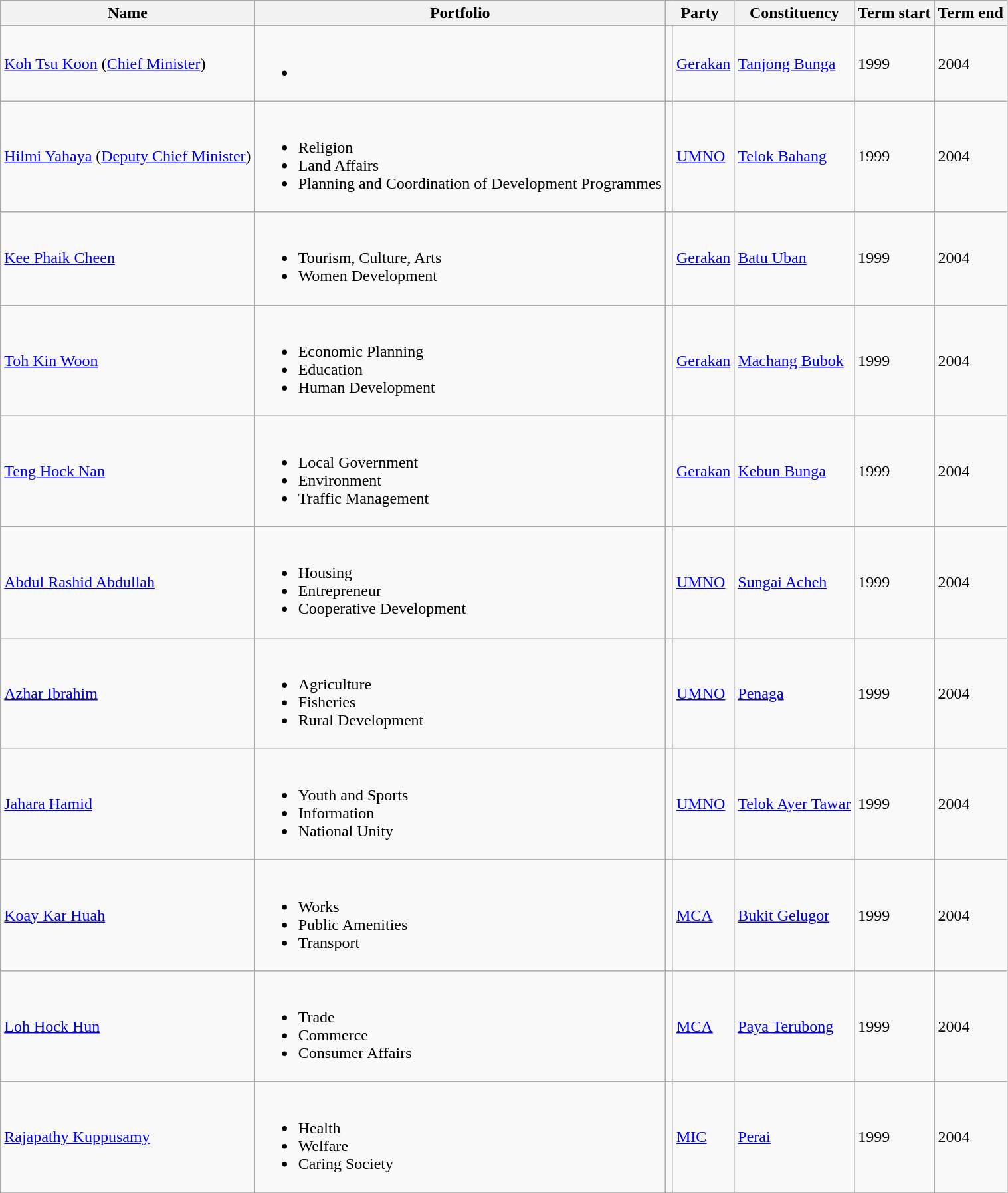<table class="wikitable">
<tr>
<th>Name</th>
<th>Portfolio</th>
<th colspan=2>Party</th>
<th>Constituency</th>
<th>Term start</th>
<th>Term end</th>
</tr>
<tr>
<td><a href='#'>Koh Tsu Koon</a> (<a href='#'>Chief Minister</a>)</td>
<td><br><ul><li></li></ul></td>
<td bgcolor=></td>
<td><a href='#'>Gerakan</a></td>
<td><a href='#'>Tanjong Bunga</a></td>
<td>1999</td>
<td>2004</td>
</tr>
<tr>
<td><a href='#'>Hilmi Yahaya</a> (<a href='#'>Deputy Chief Minister</a>)</td>
<td><br><ul><li>Religion</li><li>Land Affairs</li><li>Planning and Coordination of Development Programmes</li></ul></td>
<td bgcolor=></td>
<td><a href='#'>UMNO</a></td>
<td><a href='#'>Telok Bahang</a></td>
<td>1999</td>
<td>2004</td>
</tr>
<tr>
<td><a href='#'>Kee Phaik Cheen</a></td>
<td><br><ul><li>Tourism, Culture, Arts</li><li>Women Development</li></ul></td>
<td bgcolor=></td>
<td><a href='#'>Gerakan</a></td>
<td><a href='#'>Batu Uban</a></td>
<td>1999</td>
<td>2004</td>
</tr>
<tr>
<td><a href='#'>Toh Kin Woon</a></td>
<td><br><ul><li>Economic Planning</li><li>Education</li><li>Human Development</li></ul></td>
<td bgcolor=></td>
<td><a href='#'>Gerakan</a></td>
<td><a href='#'>Machang Bubok</a></td>
<td>1999</td>
<td>2004</td>
</tr>
<tr>
<td><a href='#'>Teng Hock Nan</a></td>
<td><br><ul><li>Local Government</li><li>Environment</li><li>Traffic Management</li></ul></td>
<td bgcolor=></td>
<td><a href='#'>Gerakan</a></td>
<td><a href='#'>Kebun Bunga</a></td>
<td>1999</td>
<td>2004</td>
</tr>
<tr>
<td><a href='#'>Abdul Rashid Abdullah</a></td>
<td><br><ul><li>Housing</li><li>Entrepreneur</li><li>Cooperative Development</li></ul></td>
<td bgcolor=></td>
<td><a href='#'>UMNO</a></td>
<td><a href='#'>Sungai Acheh</a></td>
<td>1999</td>
<td>2004</td>
</tr>
<tr>
<td><a href='#'>Azhar Ibrahim</a></td>
<td><br><ul><li>Agriculture</li><li>Fisheries</li><li>Rural Development</li></ul></td>
<td bgcolor=></td>
<td><a href='#'>UMNO</a></td>
<td><a href='#'>Penaga</a></td>
<td>1999</td>
<td>2004</td>
</tr>
<tr>
<td><a href='#'>Jahara Hamid</a></td>
<td><br><ul><li>Youth and Sports</li><li>Information</li><li>National Unity</li></ul></td>
<td bgcolor=></td>
<td><a href='#'>UMNO</a></td>
<td><a href='#'>Telok Ayer Tawar</a></td>
<td>1999</td>
<td>2004</td>
</tr>
<tr>
<td><a href='#'>Koay Kar Huah</a></td>
<td><br><ul><li>Works</li><li>Public Amenities</li><li>Transport</li></ul></td>
<td bgcolor=></td>
<td><a href='#'>MCA</a></td>
<td><a href='#'>Bukit Gelugor</a></td>
<td>1999</td>
<td>2004</td>
</tr>
<tr>
<td><a href='#'>Loh Hock Hun</a></td>
<td><br><ul><li>Trade</li><li>Commerce</li><li>Consumer Affairs</li></ul></td>
<td bgcolor=></td>
<td><a href='#'>MCA</a></td>
<td><a href='#'>Paya Terubong</a></td>
<td>1999</td>
<td>2004</td>
</tr>
<tr>
<td><a href='#'>Rajapathy Kuppusamy</a></td>
<td><br><ul><li>Health</li><li>Welfare</li><li>Caring Society</li></ul></td>
<td bgcolor=></td>
<td><a href='#'>MIC</a></td>
<td><a href='#'>Perai</a></td>
<td>1999</td>
<td>2004</td>
</tr>
<tr>
</tr>
</table>
